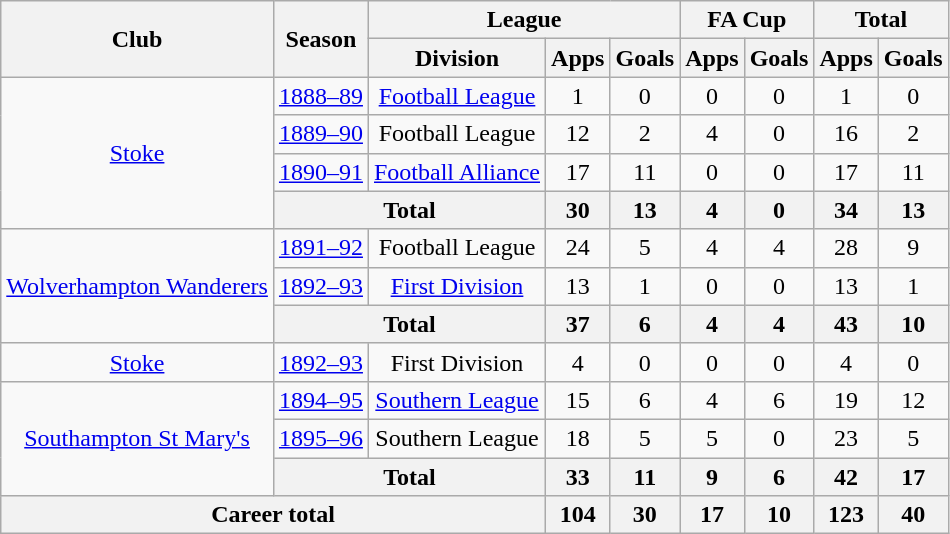<table class="wikitable" style="text-align: center;">
<tr>
<th rowspan="2">Club</th>
<th rowspan="2">Season</th>
<th colspan="3">League</th>
<th colspan="2">FA Cup</th>
<th colspan="2">Total</th>
</tr>
<tr>
<th>Division</th>
<th>Apps</th>
<th>Goals</th>
<th>Apps</th>
<th>Goals</th>
<th>Apps</th>
<th>Goals</th>
</tr>
<tr>
<td rowspan="4"><a href='#'>Stoke</a></td>
<td><a href='#'>1888–89</a></td>
<td><a href='#'>Football League</a></td>
<td>1</td>
<td>0</td>
<td>0</td>
<td>0</td>
<td>1</td>
<td>0</td>
</tr>
<tr>
<td><a href='#'>1889–90</a></td>
<td>Football League</td>
<td>12</td>
<td>2</td>
<td>4</td>
<td>0</td>
<td>16</td>
<td>2</td>
</tr>
<tr>
<td><a href='#'>1890–91</a></td>
<td><a href='#'>Football Alliance</a></td>
<td>17</td>
<td>11</td>
<td>0</td>
<td>0</td>
<td>17</td>
<td>11</td>
</tr>
<tr>
<th colspan=2>Total</th>
<th>30</th>
<th>13</th>
<th>4</th>
<th>0</th>
<th>34</th>
<th>13</th>
</tr>
<tr>
<td rowspan="3"><a href='#'>Wolverhampton Wanderers</a></td>
<td><a href='#'>1891–92</a></td>
<td>Football League</td>
<td>24</td>
<td>5</td>
<td>4</td>
<td>4</td>
<td>28</td>
<td>9</td>
</tr>
<tr>
<td><a href='#'>1892–93</a></td>
<td><a href='#'>First Division</a></td>
<td>13</td>
<td>1</td>
<td>0</td>
<td>0</td>
<td>13</td>
<td>1</td>
</tr>
<tr>
<th colspan=2>Total</th>
<th>37</th>
<th>6</th>
<th>4</th>
<th>4</th>
<th>43</th>
<th>10</th>
</tr>
<tr>
<td><a href='#'>Stoke</a></td>
<td><a href='#'>1892–93</a></td>
<td>First Division</td>
<td>4</td>
<td>0</td>
<td>0</td>
<td>0</td>
<td>4</td>
<td>0</td>
</tr>
<tr>
<td rowspan="3"><a href='#'>Southampton St Mary's</a></td>
<td><a href='#'>1894–95</a></td>
<td><a href='#'>Southern League</a></td>
<td>15</td>
<td>6</td>
<td>4</td>
<td>6</td>
<td>19</td>
<td>12</td>
</tr>
<tr>
<td><a href='#'>1895–96</a></td>
<td>Southern League</td>
<td>18</td>
<td>5</td>
<td>5</td>
<td>0</td>
<td>23</td>
<td>5</td>
</tr>
<tr>
<th colspan=2>Total</th>
<th>33</th>
<th>11</th>
<th>9</th>
<th>6</th>
<th>42</th>
<th>17</th>
</tr>
<tr>
<th colspan="3">Career total</th>
<th>104</th>
<th>30</th>
<th>17</th>
<th>10</th>
<th>123</th>
<th>40</th>
</tr>
</table>
